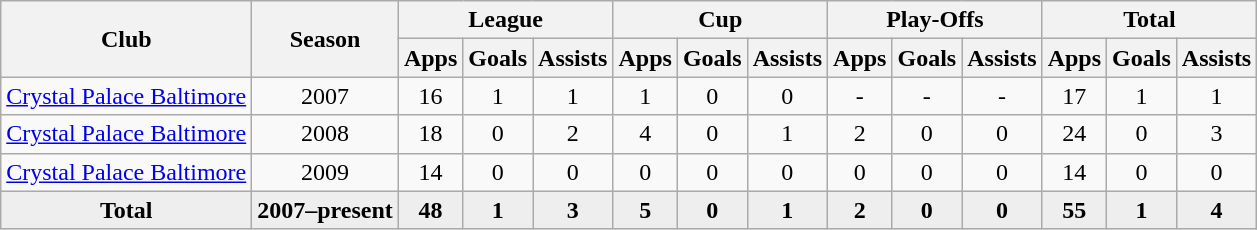<table class="wikitable" style="text-align: center;">
<tr>
<th rowspan="2">Club</th>
<th rowspan="2">Season</th>
<th colspan="3">League</th>
<th colspan="3">Cup</th>
<th colspan="3">Play-Offs</th>
<th colspan="3">Total</th>
</tr>
<tr>
<th>Apps</th>
<th>Goals</th>
<th>Assists</th>
<th>Apps</th>
<th>Goals</th>
<th>Assists</th>
<th>Apps</th>
<th>Goals</th>
<th>Assists</th>
<th>Apps</th>
<th>Goals</th>
<th>Assists</th>
</tr>
<tr>
<td rowspan="1" valign="top"><a href='#'>Crystal Palace Baltimore</a></td>
<td>2007</td>
<td>16</td>
<td>1</td>
<td>1</td>
<td>1</td>
<td>0</td>
<td>0</td>
<td>-</td>
<td>-</td>
<td>-</td>
<td>17</td>
<td>1</td>
<td>1</td>
</tr>
<tr>
<td><a href='#'>Crystal Palace Baltimore</a></td>
<td>2008</td>
<td>18</td>
<td>0</td>
<td>2</td>
<td>4</td>
<td>0</td>
<td>1</td>
<td>2</td>
<td>0</td>
<td>0</td>
<td>24</td>
<td>0</td>
<td>3</td>
</tr>
<tr>
<td><a href='#'>Crystal Palace Baltimore</a></td>
<td>2009</td>
<td>14</td>
<td>0</td>
<td>0</td>
<td>0</td>
<td>0</td>
<td>0</td>
<td>0</td>
<td>0</td>
<td>0</td>
<td>14</td>
<td>0</td>
<td>0</td>
</tr>
<tr style="font-weight:bold; background-color:#eeeeee;">
<td><strong>Total</strong></td>
<td>2007–present</td>
<td>48</td>
<td>1</td>
<td>3</td>
<td>5</td>
<td>0</td>
<td>1</td>
<td>2</td>
<td>0</td>
<td>0</td>
<td>55</td>
<td>1</td>
<td>4</td>
</tr>
</table>
